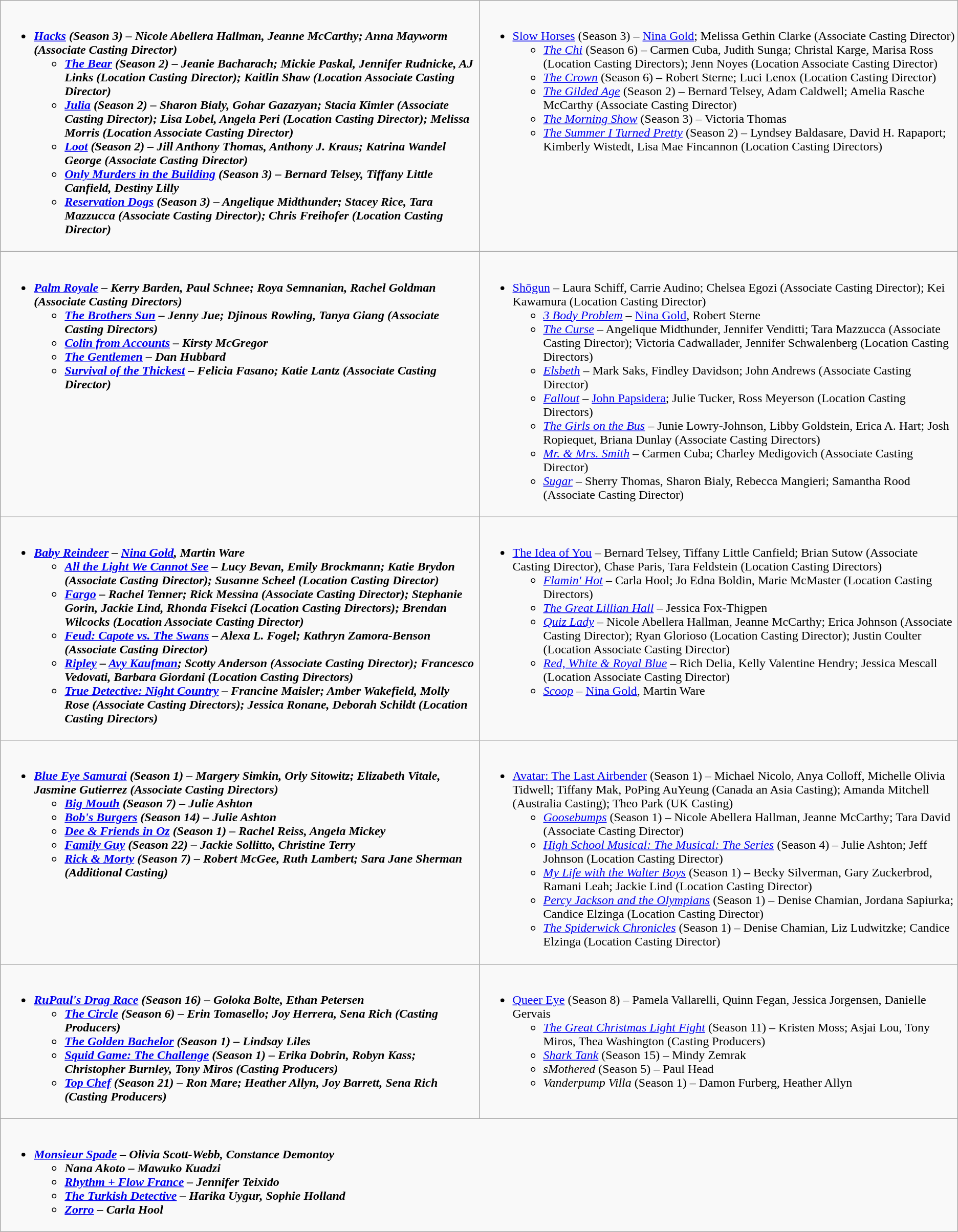<table class=wikitable>
<tr>
<td valign="top" width="50%"><br><ul><li><strong><em><a href='#'>Hacks</a><em> (Season 3) – Nicole Abellera Hallman, Jeanne McCarthy; Anna Mayworm (Associate Casting Director)<strong><ul><li></em><a href='#'>The Bear</a><em> (Season 2) – Jeanie Bacharach; Mickie Paskal, Jennifer Rudnicke, AJ Links (Location Casting Director); Kaitlin Shaw (Location Associate Casting Director)</li><li></em><a href='#'>Julia</a><em> (Season 2) – Sharon Bialy, Gohar Gazazyan; Stacia Kimler (Associate Casting Director); Lisa Lobel, Angela Peri (Location Casting Director); Melissa Morris (Location Associate Casting Director)</li><li></em><a href='#'>Loot</a><em> (Season 2) – Jill Anthony Thomas, Anthony J. Kraus; Katrina Wandel George (Associate Casting Director)</li><li></em><a href='#'>Only Murders in the Building</a><em> (Season 3) – Bernard Telsey, Tiffany Little Canfield, Destiny Lilly</li><li></em><a href='#'>Reservation Dogs</a><em> (Season 3) – Angelique Midthunder; Stacey Rice, Tara Mazzucca (Associate Casting Director); Chris Freihofer (Location Casting Director)</li></ul></li></ul></td>
<td valign="top" width="50%"><br><ul><li></em></strong><a href='#'>Slow Horses</a></em> (Season 3) – <a href='#'>Nina Gold</a>; Melissa Gethin Clarke (Associate Casting Director)</strong><ul><li><em><a href='#'>The Chi</a></em> (Season 6) – Carmen Cuba, Judith Sunga; Christal Karge, Marisa Ross (Location Casting Directors); Jenn Noyes (Location Associate Casting Director)</li><li><em><a href='#'>The Crown</a></em> (Season 6) – Robert Sterne; Luci Lenox (Location Casting Director)</li><li><em><a href='#'>The Gilded Age</a></em> (Season 2) – Bernard Telsey, Adam Caldwell; Amelia Rasche McCarthy (Associate Casting Director)</li><li><em><a href='#'>The Morning Show</a></em> (Season 3) – Victoria Thomas</li><li><em><a href='#'>The Summer I Turned Pretty</a></em> (Season 2) – Lyndsey Baldasare, David H. Rapaport; Kimberly Wistedt, Lisa Mae Fincannon (Location Casting Directors)</li></ul></li></ul></td>
</tr>
<tr>
<td valign="top" width="50%"><br><ul><li><strong><em><a href='#'>Palm Royale</a><em> – Kerry Barden, Paul Schnee; Roya Semnanian, Rachel Goldman (Associate Casting Directors)<strong><ul><li></em><a href='#'>The Brothers Sun</a><em> – Jenny Jue; Djinous Rowling, Tanya Giang (Associate Casting Directors)</li><li></em><a href='#'>Colin from Accounts</a><em> – Kirsty McGregor</li><li></em><a href='#'>The Gentlemen</a><em> – Dan Hubbard</li><li></em><a href='#'>Survival of the Thickest</a><em> – Felicia Fasano; Katie Lantz (Associate Casting Director)</li></ul></li></ul></td>
<td valign="top" width="50%"><br><ul><li></em></strong><a href='#'>Shōgun</a></em> – Laura Schiff, Carrie Audino; Chelsea Egozi (Associate Casting Director); Kei Kawamura (Location Casting Director)</strong><ul><li><em><a href='#'>3 Body Problem</a></em> – <a href='#'>Nina Gold</a>, Robert Sterne</li><li><em><a href='#'>The Curse</a></em> – Angelique Midthunder, Jennifer Venditti; Tara Mazzucca (Associate Casting Director); Victoria Cadwallader, Jennifer Schwalenberg (Location Casting Directors)</li><li><em><a href='#'>Elsbeth</a></em> – Mark Saks, Findley Davidson; John Andrews (Associate Casting Director)</li><li><em><a href='#'>Fallout</a></em> – <a href='#'>John Papsidera</a>; Julie Tucker, Ross Meyerson (Location Casting Directors)</li><li><em><a href='#'>The Girls on the Bus</a></em> – Junie Lowry-Johnson, Libby Goldstein, Erica A. Hart; Josh Ropiequet, Briana Dunlay (Associate Casting Directors)</li><li><em><a href='#'>Mr. & Mrs. Smith</a></em> – Carmen Cuba; Charley Medigovich (Associate Casting Director)</li><li><em><a href='#'>Sugar</a></em> – Sherry Thomas, Sharon Bialy, Rebecca Mangieri; Samantha Rood (Associate Casting Director)</li></ul></li></ul></td>
</tr>
<tr>
<td valign="top" width="50%"><br><ul><li><strong><em><a href='#'>Baby Reindeer</a><em> – <a href='#'>Nina Gold</a>, Martin Ware<strong><ul><li></em><a href='#'>All the Light We Cannot See</a><em> – Lucy Bevan, Emily Brockmann; Katie Brydon (Associate Casting Director); Susanne Scheel (Location Casting Director)</li><li></em><a href='#'>Fargo</a><em> – Rachel Tenner; Rick Messina (Associate Casting Director); Stephanie Gorin, Jackie Lind, Rhonda Fisekci (Location Casting Directors); Brendan Wilcocks (Location Associate Casting Director)</li><li></em><a href='#'>Feud: Capote vs. The Swans</a><em> – Alexa L. Fogel; Kathryn Zamora-Benson (Associate Casting Director)</li><li></em><a href='#'>Ripley</a><em> – <a href='#'>Avy Kaufman</a>; Scotty Anderson (Associate Casting Director); Francesco Vedovati, Barbara Giordani (Location Casting Directors)</li><li></em><a href='#'>True Detective: Night Country</a><em> – Francine Maisler; Amber Wakefield, Molly Rose (Associate Casting Directors); Jessica Ronane, Deborah Schildt (Location Casting Directors)</li></ul></li></ul></td>
<td valign="top" width="50%"><br><ul><li></em></strong><a href='#'>The Idea of You</a></em> – Bernard Telsey, Tiffany Little Canfield; Brian Sutow (Associate Casting Director), Chase Paris, Tara Feldstein (Location Casting Directors)</strong><ul><li><em><a href='#'>Flamin' Hot</a></em> – Carla Hool; Jo Edna Boldin, Marie McMaster (Location Casting Directors)</li><li><em><a href='#'>The Great Lillian Hall</a></em> – Jessica Fox-Thigpen</li><li><em><a href='#'>Quiz Lady</a></em> – Nicole Abellera Hallman, Jeanne McCarthy; Erica Johnson (Associate Casting Director); Ryan Glorioso (Location Casting Director); Justin Coulter (Location Associate Casting Director)</li><li><em><a href='#'>Red, White & Royal Blue</a></em> – Rich Delia, Kelly Valentine Hendry; Jessica Mescall (Location Associate Casting Director)</li><li><em><a href='#'>Scoop</a></em> – <a href='#'>Nina Gold</a>, Martin Ware</li></ul></li></ul></td>
</tr>
<tr>
<td valign="top" width="50%"><br><ul><li><strong><em><a href='#'>Blue Eye Samurai</a><em> (Season 1) – Margery Simkin, Orly Sitowitz; Elizabeth Vitale, Jasmine Gutierrez (Associate Casting Directors)<strong><ul><li></em><a href='#'>Big Mouth</a><em> (Season 7) – Julie Ashton</li><li></em><a href='#'>Bob's Burgers</a><em> (Season 14) – Julie Ashton</li><li></em><a href='#'>Dee & Friends in Oz</a><em> (Season 1) – Rachel Reiss, Angela Mickey</li><li></em><a href='#'>Family Guy</a><em> (Season 22) – Jackie Sollitto, Christine Terry</li><li></em><a href='#'>Rick & Morty</a><em> (Season 7) – Robert McGee, Ruth Lambert; Sara Jane Sherman (Additional Casting)</li></ul></li></ul></td>
<td valign="top" width="50%"><br><ul><li></em></strong><a href='#'>Avatar: The Last Airbender</a></em> (Season 1) – Michael Nicolo, Anya Colloff, Michelle Olivia Tidwell; Tiffany Mak, PoPing AuYeung (Canada an Asia Casting); Amanda Mitchell (Australia Casting); Theo Park (UK Casting)</strong><ul><li><em><a href='#'>Goosebumps</a></em> (Season 1) – Nicole Abellera Hallman, Jeanne McCarthy; Tara David (Associate Casting Director)</li><li><em><a href='#'>High School Musical: The Musical: The Series</a></em> (Season 4) – Julie Ashton; Jeff Johnson (Location Casting Director)</li><li><em><a href='#'>My Life with the Walter Boys</a></em> (Season 1) – Becky Silverman, Gary Zuckerbrod, Ramani Leah; Jackie Lind (Location Casting Director)</li><li><em><a href='#'>Percy Jackson and the Olympians</a></em> (Season 1) – Denise Chamian, Jordana Sapiurka; Candice Elzinga (Location Casting Director)</li><li><em><a href='#'>The Spiderwick Chronicles</a></em> (Season 1) – Denise Chamian, Liz Ludwitzke; Candice Elzinga (Location Casting Director)</li></ul></li></ul></td>
</tr>
<tr>
<td valign="top" width="50%"><br><ul><li><strong><em><a href='#'>RuPaul's Drag Race</a><em> (Season 16) – Goloka Bolte, Ethan Petersen<strong><ul><li></em><a href='#'>The Circle</a><em> (Season 6) – Erin Tomasello; Joy Herrera, Sena Rich (Casting Producers)</li><li></em><a href='#'>The Golden Bachelor</a><em> (Season 1) – Lindsay Liles</li><li></em><a href='#'>Squid Game: The Challenge</a><em> (Season 1) – Erika Dobrin, Robyn Kass; Christopher Burnley, Tony Miros (Casting Producers)</li><li></em><a href='#'>Top Chef</a><em> (Season 21) – Ron Mare; Heather Allyn, Joy Barrett, Sena Rich (Casting Producers)</li></ul></li></ul></td>
<td valign="top" width="50%"><br><ul><li></em></strong><a href='#'>Queer Eye</a></em> (Season 8) – Pamela Vallarelli, Quinn Fegan, Jessica Jorgensen, Danielle Gervais</strong><ul><li><em><a href='#'>The Great Christmas Light Fight</a></em> (Season 11) – Kristen Moss; Asjai Lou, Tony Miros, Thea Washington (Casting Producers)</li><li><em><a href='#'>Shark Tank</a></em> (Season 15) – Mindy Zemrak</li><li><em>sMothered</em> (Season 5) – Paul Head</li><li><em>Vanderpump Villa</em> (Season 1) – Damon Furberg, Heather Allyn</li></ul></li></ul></td>
</tr>
<tr>
<td valign="top" width="50%" colspan="2"><br><ul><li><strong><em><a href='#'>Monsieur Spade</a><em> – Olivia Scott-Webb, Constance Demontoy<strong><ul><li></em>Nana Akoto<em> – Mawuko Kuadzi</li><li></em><a href='#'>Rhythm + Flow France</a><em> – Jennifer Teixido</li><li></em><a href='#'>The Turkish Detective</a><em> – Harika Uygur, Sophie Holland</li><li></em><a href='#'>Zorro</a><em> – Carla Hool</li></ul></li></ul></td>
</tr>
</table>
